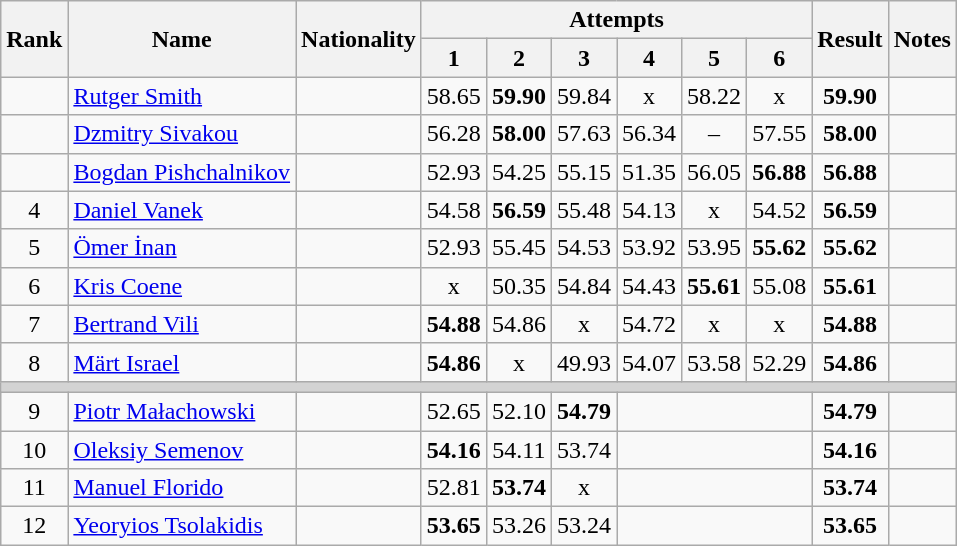<table class="wikitable sortable" style="text-align:center">
<tr>
<th rowspan=2>Rank</th>
<th rowspan=2>Name</th>
<th rowspan=2>Nationality</th>
<th colspan=6>Attempts</th>
<th rowspan=2>Result</th>
<th rowspan=2>Notes</th>
</tr>
<tr>
<th>1</th>
<th>2</th>
<th>3</th>
<th>4</th>
<th>5</th>
<th>6</th>
</tr>
<tr>
<td></td>
<td align=left><a href='#'>Rutger Smith</a></td>
<td align=left></td>
<td>58.65</td>
<td><strong>59.90</strong></td>
<td>59.84</td>
<td>x</td>
<td>58.22</td>
<td>x</td>
<td><strong>59.90</strong></td>
<td></td>
</tr>
<tr>
<td></td>
<td align=left><a href='#'>Dzmitry Sivakou</a></td>
<td align=left></td>
<td>56.28</td>
<td><strong>58.00</strong></td>
<td>57.63</td>
<td>56.34</td>
<td>–</td>
<td>57.55</td>
<td><strong>58.00</strong></td>
<td></td>
</tr>
<tr>
<td></td>
<td align=left><a href='#'>Bogdan Pishchalnikov</a></td>
<td align=left></td>
<td>52.93</td>
<td>54.25</td>
<td>55.15</td>
<td>51.35</td>
<td>56.05</td>
<td><strong>56.88</strong></td>
<td><strong>56.88</strong></td>
<td></td>
</tr>
<tr>
<td>4</td>
<td align=left><a href='#'>Daniel Vanek</a></td>
<td align=left></td>
<td>54.58</td>
<td><strong>56.59</strong></td>
<td>55.48</td>
<td>54.13</td>
<td>x</td>
<td>54.52</td>
<td><strong>56.59</strong></td>
<td></td>
</tr>
<tr>
<td>5</td>
<td align=left><a href='#'>Ömer İnan</a></td>
<td align=left></td>
<td>52.93</td>
<td>55.45</td>
<td>54.53</td>
<td>53.92</td>
<td>53.95</td>
<td><strong>55.62</strong></td>
<td><strong>55.62</strong></td>
<td></td>
</tr>
<tr>
<td>6</td>
<td align=left><a href='#'>Kris Coene</a></td>
<td align=left></td>
<td>x</td>
<td>50.35</td>
<td>54.84</td>
<td>54.43</td>
<td><strong>55.61</strong></td>
<td>55.08</td>
<td><strong>55.61</strong></td>
<td></td>
</tr>
<tr>
<td>7</td>
<td align=left><a href='#'>Bertrand Vili</a></td>
<td align=left></td>
<td><strong>54.88</strong></td>
<td>54.86</td>
<td>x</td>
<td>54.72</td>
<td>x</td>
<td>x</td>
<td><strong>54.88</strong></td>
<td></td>
</tr>
<tr>
<td>8</td>
<td align=left><a href='#'>Märt Israel</a></td>
<td align=left></td>
<td><strong>54.86</strong></td>
<td>x</td>
<td>49.93</td>
<td>54.07</td>
<td>53.58</td>
<td>52.29</td>
<td><strong>54.86</strong></td>
<td></td>
</tr>
<tr>
<td colspan=11 bgcolor=lightgray></td>
</tr>
<tr>
<td>9</td>
<td align=left><a href='#'>Piotr Małachowski</a></td>
<td align=left></td>
<td>52.65</td>
<td>52.10</td>
<td><strong>54.79</strong></td>
<td colspan=3></td>
<td><strong>54.79</strong></td>
<td></td>
</tr>
<tr>
<td>10</td>
<td align=left><a href='#'>Oleksiy Semenov</a></td>
<td align=left></td>
<td><strong>54.16</strong></td>
<td>54.11</td>
<td>53.74</td>
<td colspan=3></td>
<td><strong>54.16</strong></td>
<td></td>
</tr>
<tr>
<td>11</td>
<td align=left><a href='#'>Manuel Florido</a></td>
<td align=left></td>
<td>52.81</td>
<td><strong>53.74</strong></td>
<td>x</td>
<td colspan=3></td>
<td><strong>53.74</strong></td>
<td></td>
</tr>
<tr>
<td>12</td>
<td align=left><a href='#'>Yeoryios Tsolakidis</a></td>
<td align=left></td>
<td><strong>53.65</strong></td>
<td>53.26</td>
<td>53.24</td>
<td colspan=3></td>
<td><strong>53.65</strong></td>
<td></td>
</tr>
</table>
